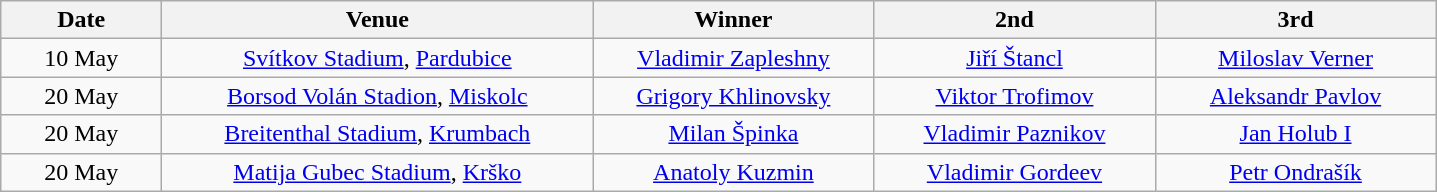<table class="wikitable" style="text-align:center">
<tr>
<th width=100>Date</th>
<th width=280>Venue</th>
<th width=180>Winner</th>
<th width=180>2nd</th>
<th width=180>3rd</th>
</tr>
<tr>
<td align=center>10 May</td>
<td> <a href='#'>Svítkov Stadium</a>, <a href='#'>Pardubice</a></td>
<td> <a href='#'>Vladimir Zapleshny</a></td>
<td> <a href='#'>Jiří Štancl</a></td>
<td> <a href='#'>Miloslav Verner</a></td>
</tr>
<tr>
<td align=center>20 May</td>
<td> <a href='#'>Borsod Volán Stadion</a>, <a href='#'>Miskolc</a></td>
<td> <a href='#'>Grigory Khlinovsky</a></td>
<td> <a href='#'>Viktor Trofimov</a></td>
<td> <a href='#'>Aleksandr Pavlov</a></td>
</tr>
<tr>
<td align=center>20 May</td>
<td> <a href='#'>Breitenthal Stadium</a>, <a href='#'>Krumbach</a></td>
<td> <a href='#'>Milan Špinka</a></td>
<td> <a href='#'>Vladimir Paznikov</a></td>
<td> <a href='#'>Jan Holub I</a></td>
</tr>
<tr>
<td align=center>20 May</td>
<td> <a href='#'>Matija Gubec Stadium</a>, <a href='#'>Krško</a></td>
<td> <a href='#'>Anatoly Kuzmin</a></td>
<td> <a href='#'>Vladimir Gordeev</a></td>
<td> <a href='#'>Petr Ondrašík</a></td>
</tr>
</table>
